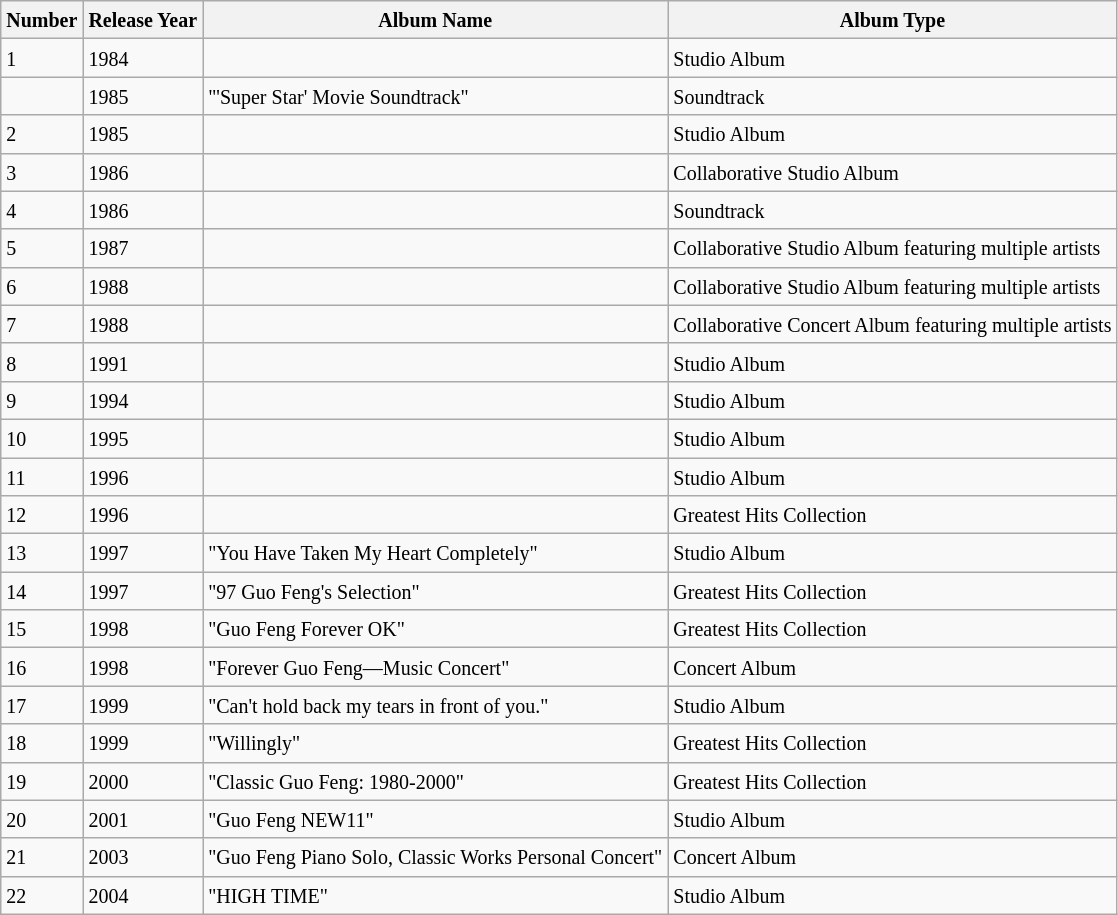<table class="wikitable sortable">
<tr>
<th><small>Number</small></th>
<th><small>Release Year</small></th>
<th><small>Album Name</small></th>
<th><small>Album Type</small></th>
</tr>
<tr>
<td><small>1</small></td>
<td><small>1984</small></td>
<td><small></small></td>
<td><small>Studio Album</small></td>
</tr>
<tr>
<td></td>
<td><small>1985</small></td>
<td><small>"'Super Star' Movie Soundtrack"</small></td>
<td><small>Soundtrack</small></td>
</tr>
<tr>
<td><small>2</small></td>
<td><small>1985</small></td>
<td><small></small></td>
<td><small>Studio Album</small></td>
</tr>
<tr>
<td><small>3</small></td>
<td><small>1986</small></td>
<td><small></small></td>
<td><small>Collaborative Studio Album</small></td>
</tr>
<tr>
<td><small>4</small></td>
<td><small>1986</small></td>
<td><a href='#'><small></small></a><small></small></td>
<td><small>Soundtrack</small></td>
</tr>
<tr>
<td><small>5</small></td>
<td><small>1987</small></td>
<td><a href='#'><small></small></a><small></small></td>
<td><small>Collaborative Studio Album featuring multiple artists</small></td>
</tr>
<tr>
<td><small>6</small></td>
<td><small>1988</small></td>
<td><a href='#'><small></small></a><small></small></td>
<td><small>Collaborative Studio Album featuring multiple artists</small></td>
</tr>
<tr>
<td><small>7</small></td>
<td><small>1988</small></td>
<td><a href='#'><small></small></a><small></small></td>
<td><small>Collaborative Concert Album featuring multiple artists</small></td>
</tr>
<tr>
<td><small>8</small></td>
<td><small>1991</small></td>
<td><a href='#'><small></small></a><small></small></td>
<td><small>Studio Album</small></td>
</tr>
<tr>
<td><small>9</small></td>
<td><small>1994</small></td>
<td><a href='#'><small></small></a><small></small></td>
<td><small>Studio Album</small></td>
</tr>
<tr>
<td><small>10</small></td>
<td><small>1995</small></td>
<td><a href='#'><small></small></a><small></small></td>
<td><small>Studio Album</small></td>
</tr>
<tr>
<td><small>11</small></td>
<td><small>1996</small></td>
<td><a href='#'><small></small></a><small></small></td>
<td><small>Studio Album</small></td>
</tr>
<tr>
<td><small>12</small></td>
<td><small>1996</small></td>
<td><a href='#'><small></small></a><small></small></td>
<td><small>Greatest Hits Collection</small></td>
</tr>
<tr>
<td><small>13</small></td>
<td><small>1997</small></td>
<td><small>"You Have Taken My Heart Completely"</small></td>
<td><small>Studio Album</small></td>
</tr>
<tr>
<td><small>14</small></td>
<td><small>1997</small></td>
<td><small>"97 Guo Feng's Selection"</small></td>
<td><small>Greatest Hits Collection</small></td>
</tr>
<tr>
<td><small>15</small></td>
<td><small>1998</small></td>
<td><small>"Guo Feng Forever OK"</small></td>
<td><small>Greatest Hits Collection</small></td>
</tr>
<tr>
<td><small>16</small></td>
<td><small>1998</small></td>
<td><small>"Forever Guo Feng—Music Concert"</small></td>
<td><small>Concert Album</small></td>
</tr>
<tr>
<td><small>17</small></td>
<td><small>1999</small></td>
<td><small>"Can't hold back my tears in front of you."</small></td>
<td><small>Studio Album</small></td>
</tr>
<tr>
<td><small>18</small></td>
<td><small>1999</small></td>
<td><small>"Willingly"</small></td>
<td><small>Greatest Hits Collection</small></td>
</tr>
<tr>
<td><small>19</small></td>
<td><small>2000</small></td>
<td><small>"Classic Guo Feng: 1980-2000"</small></td>
<td><small>Greatest Hits Collection</small></td>
</tr>
<tr>
<td><small>20</small></td>
<td><small>2001</small></td>
<td><small>"Guo Feng NEW11"</small></td>
<td><small>Studio Album</small></td>
</tr>
<tr>
<td><small>21</small></td>
<td><small>2003</small></td>
<td><small>"Guo Feng Piano Solo, Classic Works Personal Concert"</small></td>
<td><small>Concert Album</small></td>
</tr>
<tr>
<td><small>22</small></td>
<td><small>2004</small></td>
<td><small>"HIGH TIME"</small></td>
<td><small>Studio Album</small></td>
</tr>
</table>
